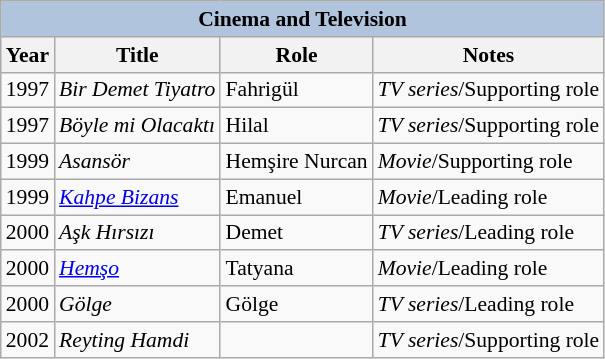<table class="wikitable" style="font-size: 90%;">
<tr>
<th colspan="4" style="background: LightSteelBlue;">Cinema and Television</th>
</tr>
<tr>
<th>Year</th>
<th>Title</th>
<th>Role</th>
<th>Notes</th>
</tr>
<tr>
<td>1997</td>
<td><em>Bir Demet Tiyatro</em></td>
<td>Fahrigül</td>
<td><em>TV series</em>/Supporting role</td>
</tr>
<tr>
<td>1997</td>
<td><em>Böyle mi Olacaktı</em></td>
<td>Hilal</td>
<td><em>TV series</em>/Supporting role</td>
</tr>
<tr>
<td>1999</td>
<td><em>Asansör</em></td>
<td>Hemşire Nurcan</td>
<td><em>Movie</em>/Supporting role</td>
</tr>
<tr>
<td>1999</td>
<td><em><a href='#'>Kahpe Bizans</a></em></td>
<td>Emanuel</td>
<td><em>Movie</em>/Leading role</td>
</tr>
<tr>
<td>2000</td>
<td><em>Aşk Hırsızı</em></td>
<td>Demet</td>
<td><em>TV series</em>/Leading role</td>
</tr>
<tr>
<td>2000</td>
<td><em><a href='#'>Hemşo</a></em></td>
<td>Tatyana</td>
<td><em>Movie</em>/Leading role</td>
</tr>
<tr>
<td>2000</td>
<td><em>Gölge</em></td>
<td>Gölge</td>
<td><em>TV series</em>/Leading role</td>
</tr>
<tr>
<td>2002</td>
<td><em>Reyting Hamdi</em></td>
<td></td>
<td><em>TV series</em>/Supporting role</td>
</tr>
</table>
